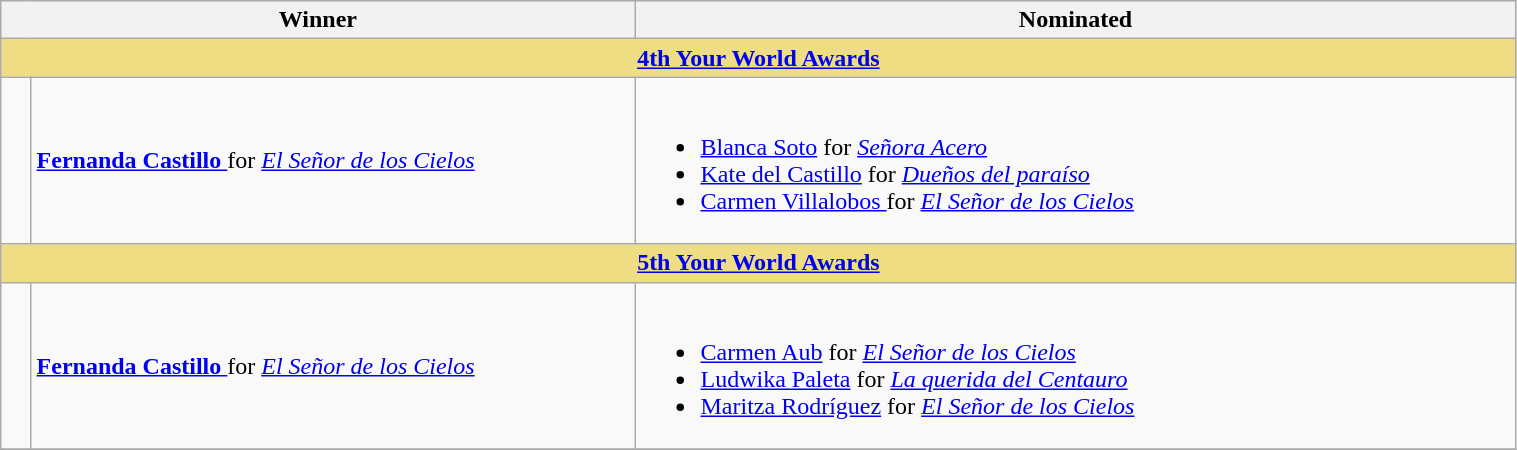<table class="wikitable" width=80%>
<tr align=center>
<th width="150px;" colspan=2; align="center">Winner</th>
<th width="580px;" align="center">Nominated</th>
</tr>
<tr>
<th colspan=9 style="background:#EEDD82;"  align="center"><strong><a href='#'>4th Your World Awards</a></strong></th>
</tr>
<tr>
<td width=2%></td>
<td><strong><a href='#'>Fernanda Castillo </a></strong> for <em><a href='#'>El Señor de los Cielos</a></em></td>
<td><br><ul><li><a href='#'>Blanca Soto</a> for <em><a href='#'>Señora Acero</a></em></li><li><a href='#'>Kate del Castillo</a> for <em><a href='#'>Dueños del paraíso</a></em></li><li><a href='#'>Carmen Villalobos </a> for <em><a href='#'>El Señor de los Cielos</a></em></li></ul></td>
</tr>
<tr>
<th colspan=9 style="background:#EEDD82;"  align="center"><strong><a href='#'>5th Your World Awards</a></strong></th>
</tr>
<tr>
<td width=2%></td>
<td><strong><a href='#'>Fernanda Castillo </a></strong> for <em><a href='#'>El Señor de los Cielos</a></em></td>
<td><br><ul><li><a href='#'>Carmen Aub</a> for <em><a href='#'>El Señor de los Cielos</a></em></li><li><a href='#'>Ludwika Paleta</a> for <em><a href='#'>La querida del Centauro</a></em></li><li><a href='#'>Maritza Rodríguez</a> for <em><a href='#'>El Señor de los Cielos</a></em></li></ul></td>
</tr>
<tr>
</tr>
</table>
